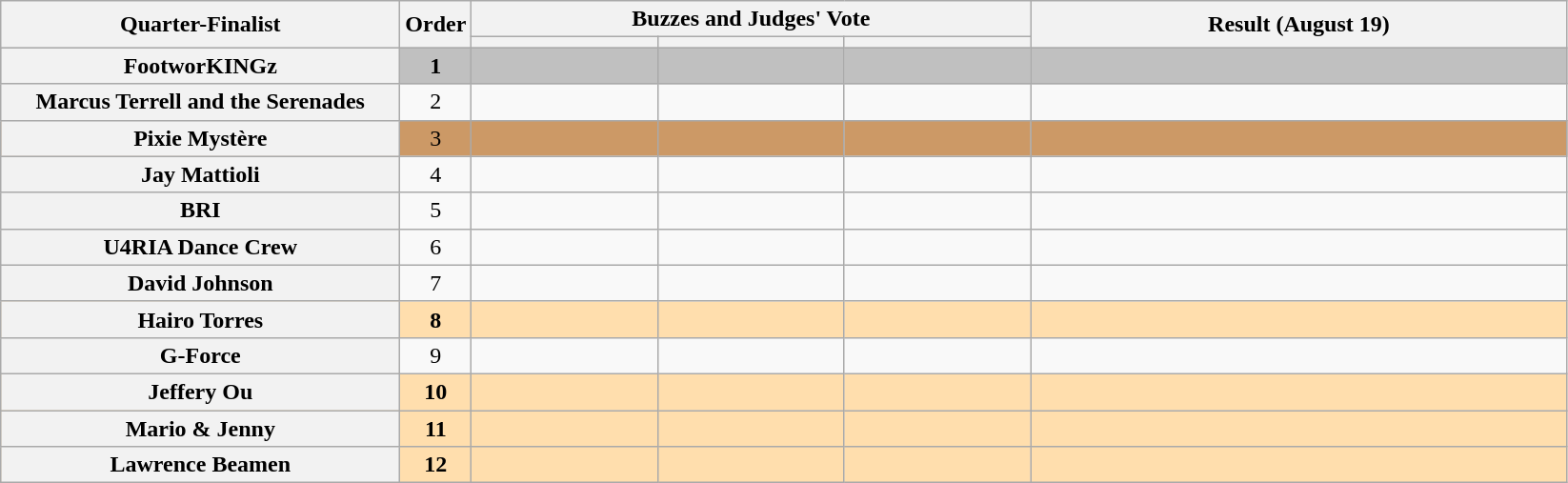<table class="wikitable plainrowheaders sortable" style="text-align:center;">
<tr>
<th scope="col" rowspan="2" class="unsortable" style="width:17em;">Quarter-Finalist</th>
<th scope="col" rowspan="2" style="width:1em;">Order</th>
<th scope="col" colspan="3" class="unsortable" style="width:24em;">Buzzes and Judges' Vote</th>
<th scope="col" rowspan="2" style="width:23em;">Result (August 19)</th>
</tr>
<tr>
<th scope="col" class="unsortable" style="width:6em;"></th>
<th scope="col" class="unsortable" style="width:6em;"></th>
<th scope="col" class="unsortable" style="width:6em;"></th>
</tr>
<tr style="background:silver;">
<th scope="row"><strong>FootworKINGz</strong></th>
<td><strong>1</strong></td>
<td style="text-align:center;"></td>
<td style="text-align:center;"></td>
<td style="text-align:center;"></td>
<td><strong></strong></td>
</tr>
<tr>
<th scope="row">Marcus Terrell and the Serenades</th>
<td>2</td>
<td style="text-align:center;"></td>
<td style="text-align:center;"></td>
<td style="text-align:center;"></td>
<td></td>
</tr>
<tr style="background:#c96;">
<th scope="row">Pixie Mystère</th>
<td>3</td>
<td style="text-align:center;"></td>
<td style="text-align:center;"></td>
<td style="text-align:center;"></td>
<td></td>
</tr>
<tr>
<th scope="row">Jay Mattioli</th>
<td>4</td>
<td style="text-align:center;"></td>
<td style="text-align:center;"></td>
<td style="text-align:center;"></td>
<td></td>
</tr>
<tr>
<th scope="row">BRI</th>
<td>5</td>
<td style="text-align:center;"></td>
<td style="text-align:center;"></td>
<td style="text-align:center;"></td>
<td></td>
</tr>
<tr>
<th scope="row">U4RIA Dance Crew</th>
<td>6</td>
<td style="text-align:center;"></td>
<td style="text-align:center;"></td>
<td style="text-align:center;"></td>
<td></td>
</tr>
<tr>
<th scope="row">David Johnson</th>
<td>7</td>
<td style="text-align:center;"></td>
<td style="text-align:center;"></td>
<td style="text-align:center;"></td>
<td></td>
</tr>
<tr style="background:NavajoWhite;">
<th scope="row"><strong>Hairo Torres</strong></th>
<td><strong>8</strong></td>
<td style="text-align: center;"></td>
<td style="text-align: center;"></td>
<td style="text-align: center;"></td>
<td><strong></strong></td>
</tr>
<tr>
<th scope="row">G-Force</th>
<td>9</td>
<td style="text-align:center;"></td>
<td style="text-align:center;"></td>
<td style="text-align:center;"></td>
<td></td>
</tr>
<tr style="background:NavajoWhite;">
<th scope="row"><strong>Jeffery Ou</strong></th>
<td><strong>10</strong></td>
<td style="text-align: center;"></td>
<td style="text-align: center;"></td>
<td style="text-align: center;"></td>
<td><strong></strong></td>
</tr>
<tr style="background:NavajoWhite;">
<th scope="row"><strong>Mario & Jenny</strong></th>
<td><strong>11</strong></td>
<td style="text-align: center;"></td>
<td style="text-align: center;"></td>
<td style="text-align: center;"></td>
<td><strong></strong></td>
</tr>
<tr style="background:NavajoWhite;">
<th scope="row"><strong>Lawrence Beamen</strong></th>
<td><strong>12</strong></td>
<td style="text-align: center;"></td>
<td style="text-align: center;"></td>
<td style="text-align: center;"></td>
<td><strong></strong></td>
</tr>
</table>
